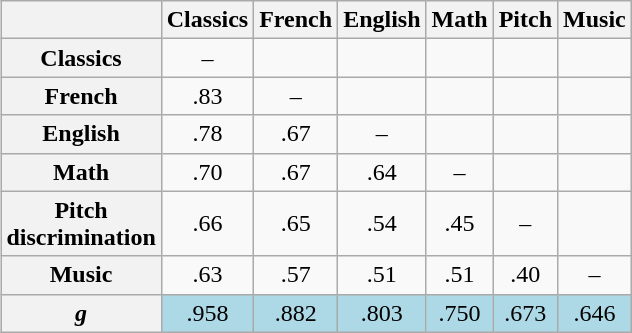<table class="wikitable" style="text-align: center; width: 200px; float: right; margin: 0 0 2em 2em;">
<tr>
<th scope="col"></th>
<th scope="col">Classics</th>
<th scope="col">French</th>
<th scope="col">English</th>
<th scope="col">Math</th>
<th scope="col">Pitch</th>
<th scope="col">Music</th>
</tr>
<tr>
<th scope="row">Classics</th>
<td>–</td>
<td></td>
<td></td>
<td></td>
<td></td>
<td></td>
</tr>
<tr>
<th scope="row">French</th>
<td>.83</td>
<td>–</td>
<td></td>
<td></td>
<td></td>
<td></td>
</tr>
<tr>
<th scope="row">English</th>
<td>.78</td>
<td>.67</td>
<td>–</td>
<td></td>
<td></td>
<td></td>
</tr>
<tr>
<th scope="row">Math</th>
<td>.70</td>
<td>.67</td>
<td>.64</td>
<td>–</td>
<td></td>
<td></td>
</tr>
<tr>
<th scope="row">Pitch discrimination</th>
<td>.66</td>
<td>.65</td>
<td>.54</td>
<td>.45</td>
<td>–</td>
<td></td>
</tr>
<tr>
<th scope="row">Music</th>
<td>.63</td>
<td>.57</td>
<td>.51</td>
<td>.51</td>
<td>.40</td>
<td>–</td>
</tr>
<tr style="background:lightblue">
<th scope="row"><em>g</em></th>
<td>.958</td>
<td>.882</td>
<td>.803</td>
<td>.750</td>
<td>.673</td>
<td>.646</td>
</tr>
</table>
